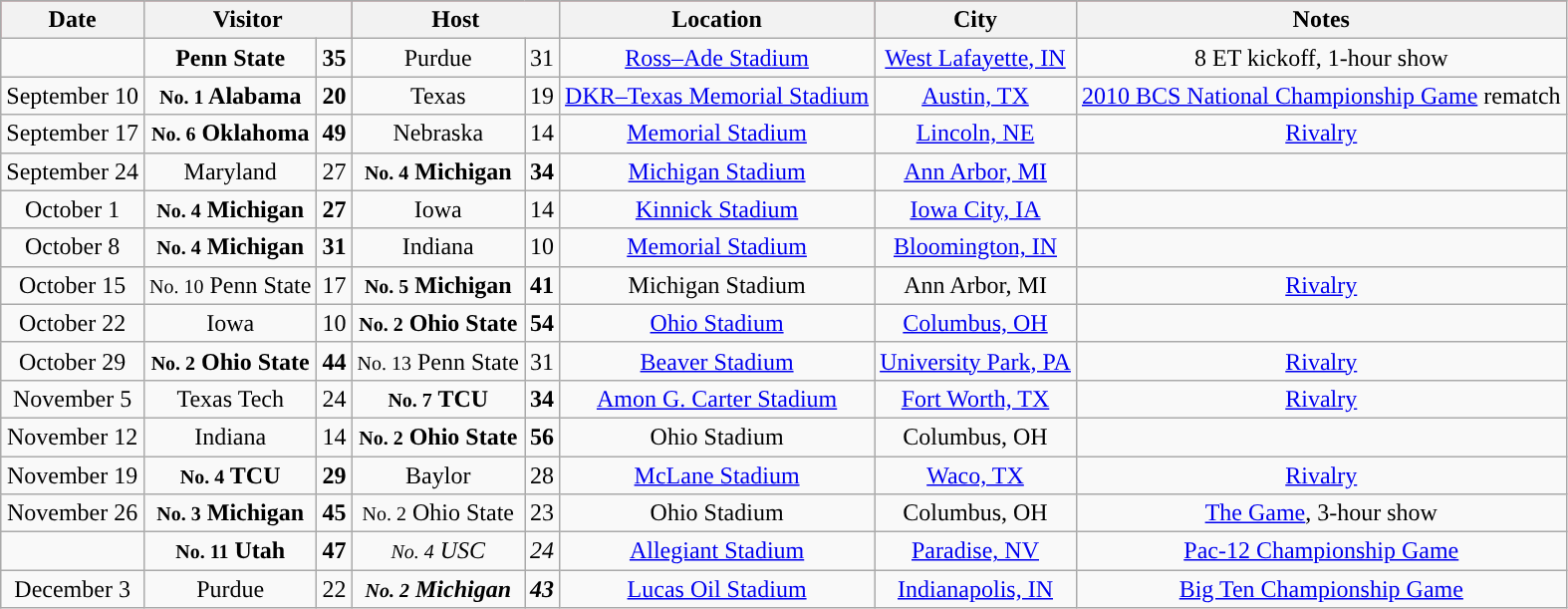<table class="wikitable" style="text-align:center">
<tr style="background:#A32638;"|>
<th>Date</th>
<th colspan=2>Visitor</th>
<th colspan=2>Host</th>
<th>Location</th>
<th>City</th>
<th>Notes</th>
</tr>
<tr>
<td></td>
<td><strong>Penn State</strong></td>
<td><strong>35</strong></td>
<td>Purdue</td>
<td>31</td>
<td><a href='#'>Ross–Ade Stadium</a></td>
<td><a href='#'>West Lafayette, IN</a></td>
<td>8 ET kickoff, 1-hour show</td>
</tr>
<tr>
<td>September 10</td>
<td><strong><small>No. 1</small> Alabama</strong></td>
<td><strong>20</strong></td>
<td>Texas</td>
<td>19</td>
<td><a href='#'>DKR–Texas Memorial Stadium</a></td>
<td><a href='#'>Austin, TX</a></td>
<td><a href='#'>2010 BCS National Championship Game</a> rematch</td>
</tr>
<tr>
<td>September 17</td>
<td><strong><small>No. 6</small> Oklahoma</strong></td>
<td><strong>49</strong></td>
<td>Nebraska</td>
<td>14</td>
<td><a href='#'>Memorial Stadium</a></td>
<td><a href='#'>Lincoln, NE</a></td>
<td><a href='#'>Rivalry</a></td>
</tr>
<tr>
<td>September 24</td>
<td>Maryland</td>
<td>27</td>
<td><strong><small>No. 4</small> Michigan</strong></td>
<td><strong>34</strong></td>
<td><a href='#'>Michigan Stadium</a></td>
<td><a href='#'>Ann Arbor, MI</a></td>
<td></td>
</tr>
<tr>
<td>October 1</td>
<td><strong><small>No. 4</small> Michigan</strong></td>
<td><strong>27</strong></td>
<td>Iowa</td>
<td>14</td>
<td><a href='#'>Kinnick Stadium</a></td>
<td><a href='#'>Iowa City, IA</a></td>
<td></td>
</tr>
<tr>
<td>October 8</td>
<td><strong><small>No. 4</small> Michigan</strong></td>
<td><strong>31</strong></td>
<td>Indiana</td>
<td>10</td>
<td><a href='#'>Memorial Stadium</a></td>
<td><a href='#'>Bloomington, IN</a></td>
<td></td>
</tr>
<tr>
<td>October 15</td>
<td><small>No. 10</small> Penn State</td>
<td>17</td>
<td><strong><small>No. 5</small> Michigan</strong></td>
<td><strong>41</strong></td>
<td>Michigan Stadium</td>
<td>Ann Arbor, MI</td>
<td><a href='#'>Rivalry</a></td>
</tr>
<tr>
<td>October 22</td>
<td>Iowa</td>
<td>10</td>
<td><strong><small>No. 2</small> Ohio State</strong></td>
<td><strong>54</strong></td>
<td><a href='#'>Ohio Stadium</a></td>
<td><a href='#'>Columbus, OH</a></td>
<td></td>
</tr>
<tr>
<td>October 29</td>
<td><strong><small> No. 2</small> Ohio State</strong></td>
<td><strong>44</strong></td>
<td><small> No. 13</small> Penn State</td>
<td>31</td>
<td><a href='#'>Beaver Stadium</a></td>
<td><a href='#'>University Park, PA</a></td>
<td><a href='#'>Rivalry</a></td>
</tr>
<tr>
<td>November 5</td>
<td>Texas Tech</td>
<td>24</td>
<td><strong><small> No. 7</small> TCU</strong></td>
<td><strong>34</strong></td>
<td><a href='#'>Amon G. Carter Stadium</a></td>
<td><a href='#'>Fort Worth, TX</a></td>
<td><a href='#'>Rivalry</a></td>
</tr>
<tr>
<td>November 12</td>
<td>Indiana</td>
<td>14</td>
<td><strong><small> No. 2</small> Ohio State</strong></td>
<td><strong>56</strong></td>
<td>Ohio Stadium</td>
<td>Columbus, OH</td>
<td></td>
</tr>
<tr>
<td>November 19</td>
<td><strong><small> No. 4</small> TCU</strong></td>
<td><strong>29</strong></td>
<td>Baylor</td>
<td>28</td>
<td><a href='#'>McLane Stadium</a></td>
<td><a href='#'>Waco, TX</a></td>
<td><a href='#'>Rivalry</a></td>
</tr>
<tr>
<td>November 26</td>
<td><strong><small> No. 3</small> Michigan</strong></td>
<td><strong>45</strong></td>
<td><small> No. 2</small> Ohio State</td>
<td>23</td>
<td>Ohio Stadium</td>
<td>Columbus, OH</td>
<td><a href='#'>The Game</a>, 3-hour show</td>
</tr>
<tr>
<td></td>
<td><strong><small> No. 11</small> Utah</strong></td>
<td><strong>47</strong></td>
<td><em><small> No. 4</small> USC</em></td>
<td><em>24</em></td>
<td><a href='#'>Allegiant Stadium</a></td>
<td><a href='#'>Paradise, NV</a></td>
<td><a href='#'>Pac-12 Championship Game</a></td>
</tr>
<tr>
<td>December 3</td>
<td>Purdue</td>
<td>22</td>
<td><strong><em><small> No. 2</small> Michigan</em></strong></td>
<td><strong><em>43</em></strong></td>
<td><a href='#'>Lucas Oil Stadium</a></td>
<td><a href='#'>Indianapolis, IN</a></td>
<td><a href='#'>Big Ten Championship Game</a></td>
</tr>
</table>
